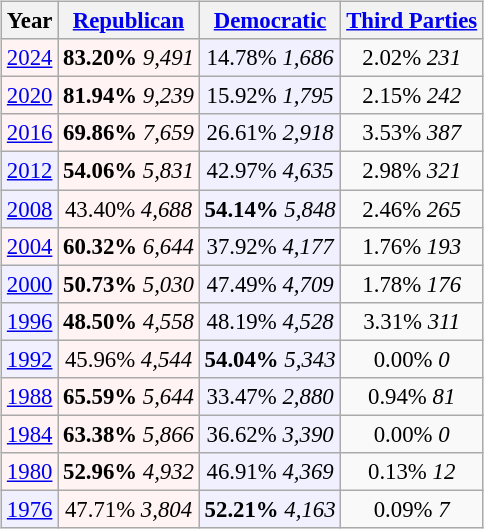<table class="wikitable" style="float:right; font-size:95%;">
<tr bgcolor=lightgrey>
<th>Year</th>
<th><a href='#'>Republican</a></th>
<th><a href='#'>Democratic</a></th>
<th><a href='#'>Third Parties</a></th>
</tr>
<tr>
<td align="center" bgcolor="#fff3f3"><a href='#'>2024</a></td>
<td align="center" bgcolor="#fff3f3"><strong>83.20%</strong> <em>9,491</em></td>
<td align="center" bgcolor="#f0f0ff">14.78% <em>1,686</em></td>
<td align="center">2.02% <em>231</em></td>
</tr>
<tr>
<td align="center" bgcolor="#fff3f3"><a href='#'>2020</a></td>
<td align="center" bgcolor="#fff3f3"><strong>81.94%</strong> <em>9,239</em></td>
<td align="center" bgcolor="#f0f0ff">15.92% <em>1,795</em></td>
<td align="center">2.15% <em>242</em></td>
</tr>
<tr>
<td align="center" bgcolor="#fff3f3"><a href='#'>2016</a></td>
<td align="center" bgcolor="#fff3f3"><strong>69.86%</strong> <em>7,659</em></td>
<td align="center" bgcolor="#f0f0ff">26.61% <em>2,918</em></td>
<td align="center">3.53% <em>387</em></td>
</tr>
<tr>
<td align="center" bgcolor="#f0f0ff"><a href='#'>2012</a></td>
<td align="center" bgcolor="#fff3f3"><strong>54.06%</strong> <em>5,831</em></td>
<td align="center" bgcolor="#f0f0ff">42.97% <em>4,635</em></td>
<td align="center">2.98% <em>321</em></td>
</tr>
<tr>
<td align="center" bgcolor="#f0f0ff"><a href='#'>2008</a></td>
<td align="center" bgcolor="#fff3f3">43.40% <em>4,688</em></td>
<td align="center" bgcolor="#f0f0ff"><strong>54.14%</strong> <em>5,848</em></td>
<td align="center">2.46% <em>265</em></td>
</tr>
<tr>
<td align="center" bgcolor="#fff3f3"><a href='#'>2004</a></td>
<td align="center" bgcolor="#fff3f3"><strong>60.32%</strong> <em>6,644</em></td>
<td align="center" bgcolor="#f0f0ff">37.92% <em>4,177</em></td>
<td align="center">1.76% <em>193</em></td>
</tr>
<tr>
<td align="center" bgcolor="#f0f0ff"><a href='#'>2000</a></td>
<td align="center" bgcolor="#fff3f3"><strong>50.73%</strong> <em>5,030</em></td>
<td align="center" bgcolor="#f0f0ff">47.49% <em>4,709</em></td>
<td align="center">1.78% <em>176</em></td>
</tr>
<tr>
<td align="center" bgcolor="#f0f0ff"><a href='#'>1996</a></td>
<td align="center" bgcolor="#fff3f3"><strong>48.50%</strong> <em>4,558</em></td>
<td align="center" bgcolor="#f0f0ff">48.19% <em>4,528</em></td>
<td align="center">3.31% <em>311</em></td>
</tr>
<tr>
<td align="center" bgcolor="#f0f0ff"><a href='#'>1992</a></td>
<td align="center" bgcolor="#fff3f3">45.96% <em>4,544</em></td>
<td align="center" bgcolor="#f0f0ff"><strong>54.04%</strong> <em>5,343</em></td>
<td align="center">0.00% <em>0</em></td>
</tr>
<tr>
<td align="center" bgcolor="#fff3f3"><a href='#'>1988</a></td>
<td align="center" bgcolor="#fff3f3"><strong>65.59%</strong> <em>5,644</em></td>
<td align="center" bgcolor="#f0f0ff">33.47% <em>2,880</em></td>
<td align="center">0.94% <em>81</em></td>
</tr>
<tr>
<td align="center" bgcolor="#fff3f3"><a href='#'>1984</a></td>
<td align="center" bgcolor="#fff3f3"><strong>63.38%</strong> <em>5,866</em></td>
<td align="center" bgcolor="#f0f0ff">36.62% <em>3,390</em></td>
<td align="center">0.00% <em>0</em></td>
</tr>
<tr>
<td align="center" bgcolor="#fff3f3"><a href='#'>1980</a></td>
<td align="center" bgcolor="#fff3f3"><strong>52.96%</strong> <em>4,932</em></td>
<td align="center" bgcolor="#f0f0ff">46.91% <em>4,369</em></td>
<td align="center">0.13% <em>12</em></td>
</tr>
<tr>
<td align="center" bgcolor="#f0f0ff"><a href='#'>1976</a></td>
<td align="center" bgcolor="#fff3f3">47.71% <em>3,804</em></td>
<td align="center" bgcolor="#f0f0ff"><strong>52.21%</strong> <em>4,163</em></td>
<td align="center">0.09% <em>7</em></td>
</tr>
</table>
